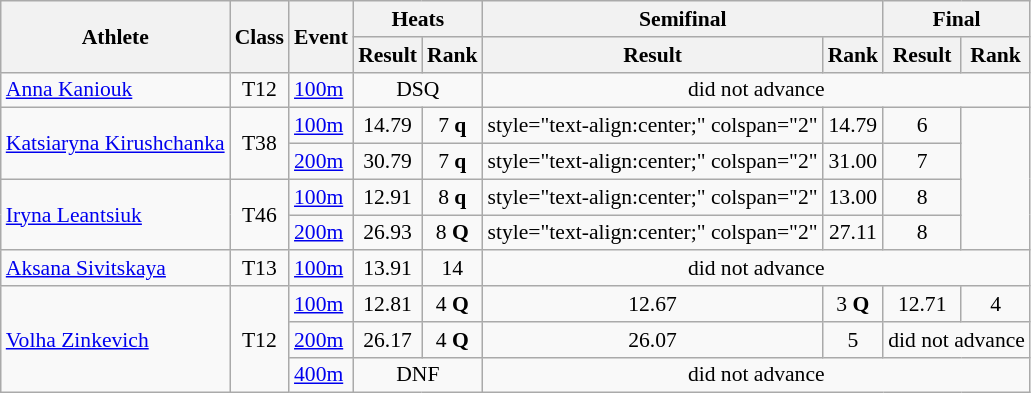<table class=wikitable style="font-size:90%">
<tr>
<th rowspan="2">Athlete</th>
<th rowspan="2">Class</th>
<th rowspan="2">Event</th>
<th colspan="2">Heats</th>
<th colspan="2">Semifinal</th>
<th colspan="2">Final</th>
</tr>
<tr>
<th>Result</th>
<th>Rank</th>
<th>Result</th>
<th>Rank</th>
<th>Result</th>
<th>Rank</th>
</tr>
<tr>
<td><a href='#'>Anna Kaniouk</a></td>
<td style="text-align:center;">T12</td>
<td><a href='#'>100m</a></td>
<td style="text-align:center;" colspan="2">DSQ</td>
<td style="text-align:center;" colspan="4">did not advance</td>
</tr>
<tr>
<td rowspan="2"><a href='#'>Katsiaryna Kirushchanka</a></td>
<td rowspan="2" style="text-align:center;">T38</td>
<td><a href='#'>100m</a></td>
<td style="text-align:center;">14.79</td>
<td style="text-align:center;">7 <strong>q</strong></td>
<td>style="text-align:center;" colspan="2" </td>
<td style="text-align:center;">14.79</td>
<td style="text-align:center;">6</td>
</tr>
<tr>
<td><a href='#'>200m</a></td>
<td style="text-align:center;">30.79</td>
<td style="text-align:center;">7 <strong>q</strong></td>
<td>style="text-align:center;" colspan="2" </td>
<td style="text-align:center;">31.00</td>
<td style="text-align:center;">7</td>
</tr>
<tr>
<td rowspan="2"><a href='#'>Iryna Leantsiuk</a></td>
<td rowspan="2" style="text-align:center;">T46</td>
<td><a href='#'>100m</a></td>
<td style="text-align:center;">12.91</td>
<td style="text-align:center;">8 <strong>q</strong></td>
<td>style="text-align:center;" colspan="2" </td>
<td style="text-align:center;">13.00</td>
<td style="text-align:center;">8</td>
</tr>
<tr>
<td><a href='#'>200m</a></td>
<td style="text-align:center;">26.93</td>
<td style="text-align:center;">8 <strong>Q</strong></td>
<td>style="text-align:center;" colspan="2" </td>
<td style="text-align:center;">27.11</td>
<td style="text-align:center;">8</td>
</tr>
<tr>
<td><a href='#'>Aksana Sivitskaya</a></td>
<td style="text-align:center;">T13</td>
<td><a href='#'>100m</a></td>
<td style="text-align:center;">13.91</td>
<td style="text-align:center;">14</td>
<td style="text-align:center;" colspan="4">did not advance</td>
</tr>
<tr>
<td rowspan="3"><a href='#'>Volha Zinkevich</a></td>
<td rowspan="3" style="text-align:center;">T12</td>
<td><a href='#'>100m</a></td>
<td style="text-align:center;">12.81</td>
<td style="text-align:center;">4 <strong>Q</strong></td>
<td style="text-align:center;">12.67</td>
<td style="text-align:center;">3 <strong>Q</strong></td>
<td style="text-align:center;">12.71</td>
<td style="text-align:center;">4</td>
</tr>
<tr>
<td><a href='#'>200m</a></td>
<td style="text-align:center;">26.17</td>
<td style="text-align:center;">4 <strong>Q</strong></td>
<td style="text-align:center;">26.07</td>
<td style="text-align:center;">5</td>
<td style="text-align:center;" colspan="2">did not advance</td>
</tr>
<tr>
<td><a href='#'>400m</a></td>
<td style="text-align:center;" colspan="2">DNF</td>
<td style="text-align:center;" colspan="4">did not advance</td>
</tr>
</table>
